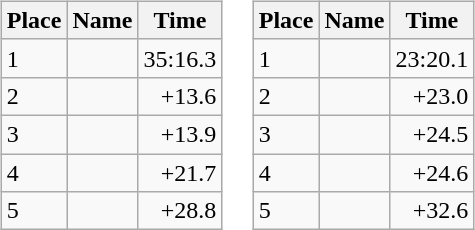<table border="0">
<tr>
<td valign="top"><br><table class="wikitable">
<tr>
<th>Place</th>
<th>Name</th>
<th>Time</th>
</tr>
<tr>
<td>1</td>
<td></td>
<td align="right">35:16.3</td>
</tr>
<tr>
<td>2</td>
<td></td>
<td align="right">+13.6</td>
</tr>
<tr>
<td>3</td>
<td></td>
<td align="right">+13.9</td>
</tr>
<tr>
<td>4</td>
<td></td>
<td align="right">+21.7</td>
</tr>
<tr>
<td>5</td>
<td></td>
<td align="right">+28.8</td>
</tr>
</table>
</td>
<td valign="top"><br><table class="wikitable">
<tr>
<th>Place</th>
<th>Name</th>
<th>Time</th>
</tr>
<tr>
<td>1</td>
<td></td>
<td align="right">23:20.1</td>
</tr>
<tr>
<td>2</td>
<td></td>
<td align="right">+23.0</td>
</tr>
<tr>
<td>3</td>
<td></td>
<td align="right">+24.5</td>
</tr>
<tr>
<td>4</td>
<td></td>
<td align="right">+24.6</td>
</tr>
<tr>
<td>5</td>
<td></td>
<td align="right">+32.6</td>
</tr>
</table>
</td>
</tr>
</table>
